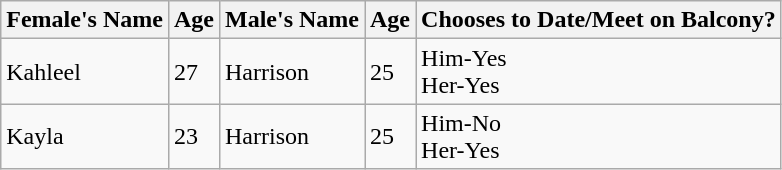<table class="wikitable">
<tr>
<th>Female's Name</th>
<th>Age</th>
<th>Male's Name</th>
<th>Age</th>
<th>Chooses to Date/Meet on Balcony?</th>
</tr>
<tr>
<td>Kahleel</td>
<td>27</td>
<td>Harrison</td>
<td>25</td>
<td>Him-Yes<br>Her-Yes</td>
</tr>
<tr>
<td>Kayla</td>
<td>23</td>
<td>Harrison</td>
<td>25</td>
<td>Him-No<br>Her-Yes</td>
</tr>
</table>
